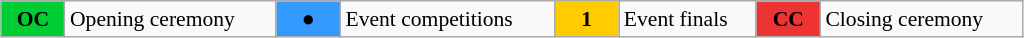<table class="wikitable" style="margin:0.5em auto; font-size:90%;position:relative;width:54%;">
<tr>
<td style="width:2.5em; background:#00cc33; text-align:center"><strong>OC</strong></td>
<td>Opening ceremony</td>
<td style="width:2.5em; background:#3399ff; text-align:center">●</td>
<td>Event competitions</td>
<td style="width:2.5em; background:#ffcc00; text-align:center"><strong>1</strong></td>
<td>Event finals</td>
<td style="width:2.5em; background:#ee3333; text-align:center"><strong>CC</strong></td>
<td>Closing ceremony</td>
</tr>
</table>
